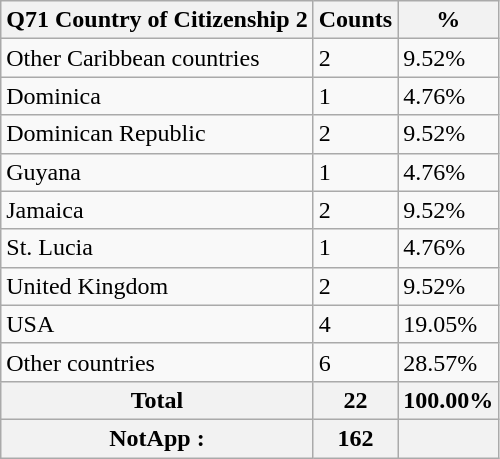<table class="wikitable sortable">
<tr>
<th>Q71 Country of Citizenship 2</th>
<th>Counts</th>
<th>%</th>
</tr>
<tr>
<td>Other Caribbean countries</td>
<td>2</td>
<td>9.52%</td>
</tr>
<tr>
<td>Dominica</td>
<td>1</td>
<td>4.76%</td>
</tr>
<tr>
<td>Dominican Republic</td>
<td>2</td>
<td>9.52%</td>
</tr>
<tr>
<td>Guyana</td>
<td>1</td>
<td>4.76%</td>
</tr>
<tr>
<td>Jamaica</td>
<td>2</td>
<td>9.52%</td>
</tr>
<tr>
<td>St. Lucia</td>
<td>1</td>
<td>4.76%</td>
</tr>
<tr>
<td>United Kingdom</td>
<td>2</td>
<td>9.52%</td>
</tr>
<tr>
<td>USA</td>
<td>4</td>
<td>19.05%</td>
</tr>
<tr>
<td>Other countries</td>
<td>6</td>
<td>28.57%</td>
</tr>
<tr>
<th>Total</th>
<th>22</th>
<th>100.00%</th>
</tr>
<tr>
<th>NotApp :</th>
<th>162</th>
<th></th>
</tr>
</table>
